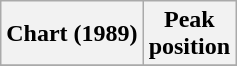<table class="wikitable plainrowheaders" style="text-align:center">
<tr>
<th>Chart (1989)</th>
<th>Peak<br>position</th>
</tr>
<tr>
</tr>
</table>
